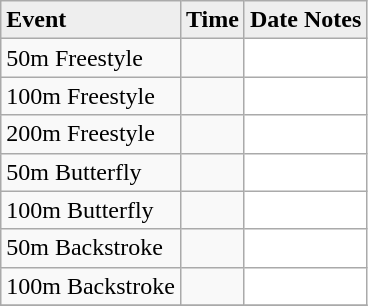<table class="wikitable">
<tr bgcolor="#eeeeee">
<td><strong>Event</strong></td>
<td><strong>Time</strong></td>
<td align="center"><strong>Date Notes</strong></td>
</tr>
<tr>
<td>50m Freestyle</td>
<td></td>
<td bgcolor="white" align="center"></td>
</tr>
<tr>
<td>100m Freestyle</td>
<td></td>
<td bgcolor="white" align="center"></td>
</tr>
<tr>
<td>200m Freestyle</td>
<td></td>
<td bgcolor="white" align="center"></td>
</tr>
<tr>
<td>50m Butterfly</td>
<td></td>
<td bgcolor="white" align="center"></td>
</tr>
<tr>
<td>100m Butterfly</td>
<td></td>
<td bgcolor="white" align="center"></td>
</tr>
<tr>
<td>50m Backstroke</td>
<td></td>
<td bgcolor="white" align="center"></td>
</tr>
<tr>
<td>100m Backstroke</td>
<td></td>
<td bgcolor="white" align="center"></td>
</tr>
<tr>
</tr>
</table>
